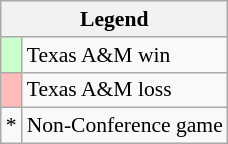<table class="wikitable" style="font-size:90%">
<tr>
<th colspan=2>Legend</th>
</tr>
<tr>
<td style="background:#ccffcc;"> </td>
<td>Texas A&M win</td>
</tr>
<tr>
<td style="background:#fbb;"> </td>
<td>Texas A&M loss</td>
</tr>
<tr>
<td>*</td>
<td>Non-Conference game</td>
</tr>
</table>
